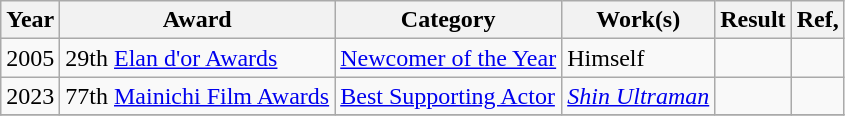<table class="wikitable">
<tr>
<th>Year</th>
<th>Award</th>
<th>Category</th>
<th>Work(s)</th>
<th>Result</th>
<th>Ref,</th>
</tr>
<tr>
<td>2005</td>
<td>29th <a href='#'>Elan d'or Awards</a></td>
<td><a href='#'>Newcomer of the Year</a></td>
<td>Himself</td>
<td></td>
<td></td>
</tr>
<tr>
<td>2023</td>
<td>77th <a href='#'>Mainichi Film Awards</a></td>
<td><a href='#'>Best Supporting Actor</a></td>
<td><em><a href='#'>Shin Ultraman</a></em></td>
<td></td>
<td></td>
</tr>
<tr>
</tr>
</table>
